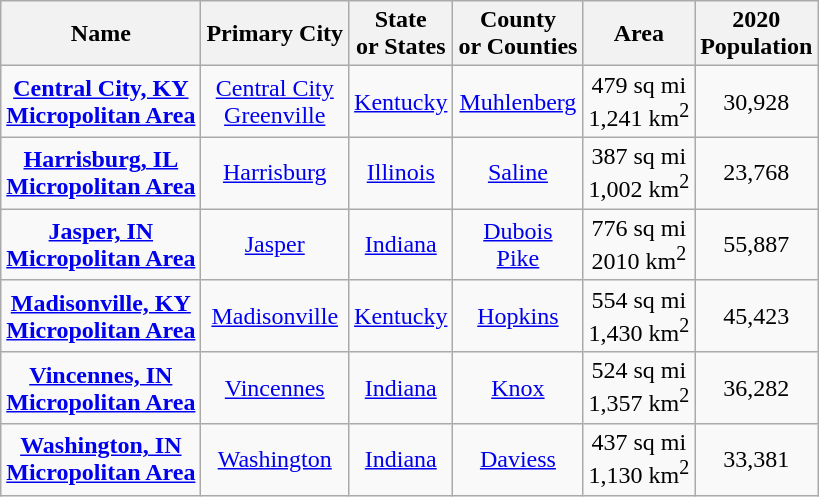<table class="wikitable sortable" border="1" style="text-align:center;">
<tr>
<th>Name</th>
<th>Primary City</th>
<th>State<br>or States</th>
<th>County<br>or Counties</th>
<th>Area</th>
<th>2020<br>Population</th>
</tr>
<tr>
<td><strong><a href='#'>Central City, KY<br>Micropolitan Area</a></strong></td>
<td><a href='#'>Central City</a><br><a href='#'>Greenville</a></td>
<td><a href='#'>Kentucky</a></td>
<td><a href='#'>Muhlenberg</a></td>
<td>479 sq mi<br>1,241 km<sup>2</sup></td>
<td>30,928</td>
</tr>
<tr>
<td><strong><a href='#'>Harrisburg, IL<br>Micropolitan Area</a></strong></td>
<td><a href='#'>Harrisburg</a></td>
<td><a href='#'>Illinois</a></td>
<td><a href='#'>Saline</a></td>
<td>387 sq mi<br>1,002 km<sup>2</sup></td>
<td>23,768</td>
</tr>
<tr>
<td><strong><a href='#'>Jasper, IN<br>Micropolitan Area</a></strong></td>
<td><a href='#'>Jasper</a></td>
<td><a href='#'>Indiana</a></td>
<td><a href='#'>Dubois</a><br><a href='#'>Pike</a></td>
<td>776 sq mi<br>2010 km<sup>2</sup></td>
<td>55,887</td>
</tr>
<tr>
<td><strong><a href='#'>Madisonville, KY<br>Micropolitan Area</a></strong></td>
<td><a href='#'>Madisonville</a></td>
<td><a href='#'>Kentucky</a></td>
<td><a href='#'>Hopkins</a></td>
<td>554 sq mi<br>1,430 km<sup>2</sup></td>
<td>45,423</td>
</tr>
<tr>
<td><strong><a href='#'>Vincennes, IN<br>Micropolitan Area</a></strong></td>
<td><a href='#'>Vincennes</a></td>
<td><a href='#'>Indiana</a></td>
<td><a href='#'>Knox</a></td>
<td>524 sq mi<br>1,357 km<sup>2</sup></td>
<td>36,282</td>
</tr>
<tr>
<td><strong><a href='#'>Washington, IN<br>Micropolitan Area</a></strong></td>
<td><a href='#'>Washington</a></td>
<td><a href='#'>Indiana</a></td>
<td><a href='#'>Daviess</a></td>
<td>437 sq mi<br>1,130 km<sup>2</sup></td>
<td>33,381</td>
</tr>
</table>
